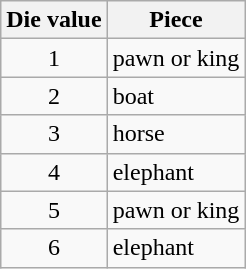<table class="wikitable">
<tr>
<th>Die value</th>
<th>Piece</th>
</tr>
<tr>
<td align="center">1</td>
<td>pawn or king</td>
</tr>
<tr>
<td align="center">2</td>
<td>boat</td>
</tr>
<tr>
<td align="center">3</td>
<td>horse</td>
</tr>
<tr>
<td align="center">4</td>
<td>elephant</td>
</tr>
<tr>
<td align="center">5</td>
<td>pawn or king</td>
</tr>
<tr>
<td align="center">6</td>
<td>elephant</td>
</tr>
</table>
